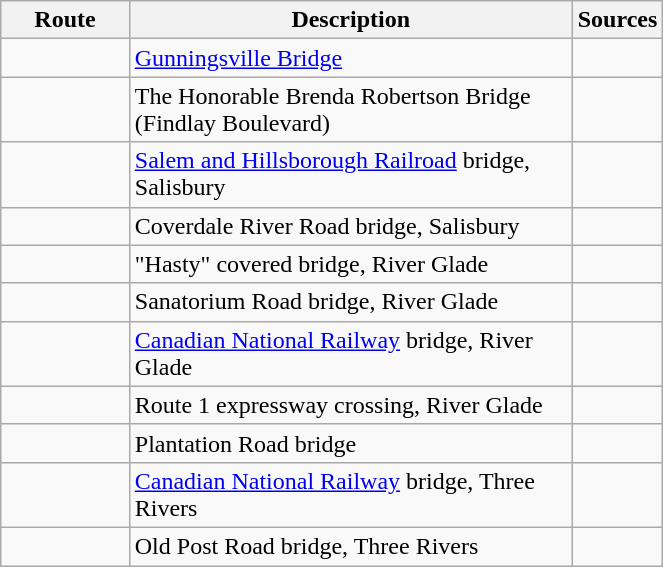<table class="wikitable" style="width:35%;">
<tr>
<th style="width:20%;">Route</th>
<th style="width:70%;">Description</th>
<th style="width:10%;">Sources</th>
</tr>
<tr>
<td></td>
<td><a href='#'>Gunningsville Bridge</a></td>
<td></td>
</tr>
<tr>
<td></td>
<td>The Honorable Brenda Robertson Bridge (Findlay Boulevard)</td>
<td></td>
</tr>
<tr>
<td></td>
<td><a href='#'>Salem and Hillsborough Railroad</a> bridge, Salisbury</td>
<td></td>
</tr>
<tr>
<td></td>
<td>Coverdale River Road bridge, Salisbury</td>
<td></td>
</tr>
<tr>
<td></td>
<td>"Hasty" covered bridge, River Glade</td>
<td></td>
</tr>
<tr>
<td></td>
<td>Sanatorium Road bridge, River Glade</td>
<td></td>
</tr>
<tr>
<td></td>
<td><a href='#'>Canadian National Railway</a> bridge, River Glade</td>
<td></td>
</tr>
<tr>
<td></td>
<td>Route 1 expressway crossing, River Glade</td>
<td></td>
</tr>
<tr>
<td></td>
<td>Plantation Road bridge</td>
<td></td>
</tr>
<tr>
<td></td>
<td><a href='#'>Canadian National Railway</a> bridge, Three Rivers</td>
<td></td>
</tr>
<tr>
<td></td>
<td>Old Post Road bridge, Three Rivers</td>
<td></td>
</tr>
</table>
